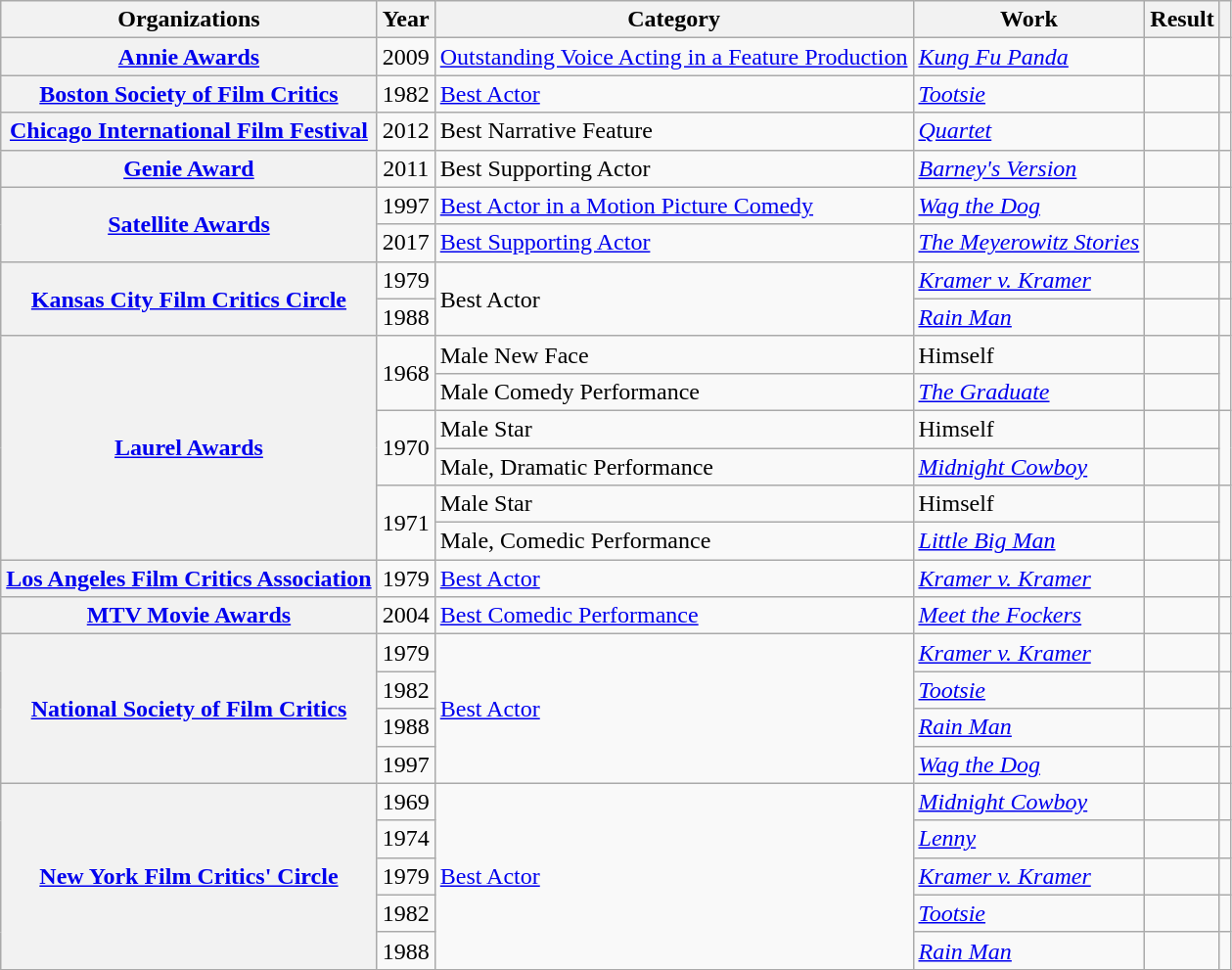<table class= "wikitable plainrowheaders sortable">
<tr>
<th>Organizations</th>
<th scope="col">Year</th>
<th scope="col">Category</th>
<th scope="col">Work</th>
<th scope="col">Result</th>
<th scope="col" class="unsortable"></th>
</tr>
<tr>
<th rowspan="1" scope="row"><a href='#'>Annie Awards</a></th>
<td style="text-align:center;">2009</td>
<td><a href='#'>Outstanding Voice Acting in a Feature Production</a></td>
<td><em><a href='#'>Kung Fu Panda</a></em></td>
<td></td>
<td></td>
</tr>
<tr>
<th rowspan="1" scope="row"><a href='#'>Boston Society of Film Critics</a></th>
<td style="text-align:center;">1982</td>
<td><a href='#'>Best Actor</a></td>
<td><em><a href='#'>Tootsie</a></em></td>
<td></td>
<td></td>
</tr>
<tr>
<th rowspan="1" scope="row"><a href='#'>Chicago International Film Festival</a></th>
<td style="text-align:center;">2012</td>
<td>Best Narrative Feature</td>
<td><em><a href='#'>Quartet</a></em></td>
<td></td>
<td></td>
</tr>
<tr>
<th rowspan="1" scope="row"><a href='#'>Genie Award</a></th>
<td style="text-align:center;">2011</td>
<td>Best Supporting Actor</td>
<td><em><a href='#'>Barney's Version</a></em></td>
<td></td>
<td></td>
</tr>
<tr>
<th rowspan="2" scope="row"><a href='#'>Satellite Awards</a></th>
<td style="text-align:center;">1997</td>
<td><a href='#'>Best Actor in a Motion Picture Comedy</a></td>
<td><em><a href='#'>Wag the Dog</a></em></td>
<td></td>
<td></td>
</tr>
<tr>
<td style="text-align:center;">2017</td>
<td><a href='#'>Best Supporting Actor</a></td>
<td><em><a href='#'>The Meyerowitz Stories</a></em></td>
<td></td>
<td></td>
</tr>
<tr>
<th rowspan="2" scope="row"><a href='#'>Kansas City Film Critics Circle</a></th>
<td style="text-align:center;">1979</td>
<td rowspan=2>Best Actor</td>
<td><em><a href='#'>Kramer v. Kramer</a></em></td>
<td></td>
<td></td>
</tr>
<tr>
<td style="text-align:center;">1988</td>
<td><em><a href='#'>Rain Man</a></em></td>
<td></td>
<td></td>
</tr>
<tr>
<th rowspan="6" scope="row"><a href='#'>Laurel Awards</a></th>
<td style="text-align:center;", rowspan=2>1968</td>
<td>Male New Face</td>
<td>Himself</td>
<td></td>
<td rowspan=2></td>
</tr>
<tr>
<td>Male Comedy Performance</td>
<td><em><a href='#'>The Graduate</a></em></td>
<td></td>
</tr>
<tr>
<td style="text-align:center;", rowspan=2>1970</td>
<td>Male Star</td>
<td>Himself</td>
<td></td>
<td rowspan=2></td>
</tr>
<tr>
<td>Male, Dramatic Performance</td>
<td><em><a href='#'>Midnight Cowboy</a></em></td>
<td></td>
</tr>
<tr>
<td style="text-align:center;", rowspan=2>1971</td>
<td>Male Star</td>
<td>Himself</td>
<td></td>
<td rowspan=2></td>
</tr>
<tr>
<td>Male, Comedic Performance</td>
<td><em><a href='#'>Little Big Man</a></em></td>
<td></td>
</tr>
<tr>
<th rowspan="1" scope="row"><a href='#'>Los Angeles Film Critics Association</a></th>
<td style="text-align:center;">1979</td>
<td><a href='#'>Best Actor</a></td>
<td><em><a href='#'>Kramer v. Kramer</a></em></td>
<td></td>
<td></td>
</tr>
<tr>
<th rowspan="1" scope="row"><a href='#'>MTV Movie Awards</a></th>
<td style="text-align:center;">2004</td>
<td><a href='#'>Best Comedic Performance</a></td>
<td><em><a href='#'>Meet the Fockers</a></em></td>
<td></td>
<td></td>
</tr>
<tr>
<th rowspan="4" scope="row"><a href='#'>National Society of Film Critics</a></th>
<td style="text-align:center;">1979</td>
<td rowspan=4><a href='#'>Best Actor</a></td>
<td><em><a href='#'>Kramer v. Kramer</a></em></td>
<td></td>
<td></td>
</tr>
<tr>
<td style="text-align:center;">1982</td>
<td><em><a href='#'>Tootsie</a></em></td>
<td></td>
<td></td>
</tr>
<tr>
<td style="text-align:center;">1988</td>
<td><em><a href='#'>Rain Man</a></em></td>
<td></td>
<td></td>
</tr>
<tr>
<td style="text-align:center;">1997</td>
<td><em><a href='#'>Wag the Dog</a></em></td>
<td></td>
<td></td>
</tr>
<tr>
<th rowspan="5" scope="row"><a href='#'>New York Film Critics' Circle</a></th>
<td style="text-align:center;">1969</td>
<td rowspan=5><a href='#'>Best Actor</a></td>
<td><em><a href='#'>Midnight Cowboy</a></em></td>
<td></td>
<td></td>
</tr>
<tr>
<td style="text-align:center;">1974</td>
<td><em><a href='#'>Lenny</a></em></td>
<td></td>
<td></td>
</tr>
<tr>
<td style="text-align:center;">1979</td>
<td><em><a href='#'>Kramer v. Kramer</a></em></td>
<td></td>
<td></td>
</tr>
<tr>
<td style="text-align:center;">1982</td>
<td><em><a href='#'>Tootsie</a></em></td>
<td></td>
<td></td>
</tr>
<tr>
<td style="text-align:center;">1988</td>
<td><em><a href='#'>Rain Man</a></em></td>
<td></td>
<td></td>
</tr>
<tr>
</tr>
</table>
